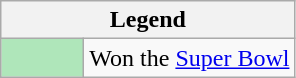<table class="wikitable">
<tr>
<th colspan="2">Legend</th>
</tr>
<tr>
<td style="background:#afe6ba; width:3em;"></td>
<td>Won the <a href='#'>Super Bowl</a></td>
</tr>
</table>
